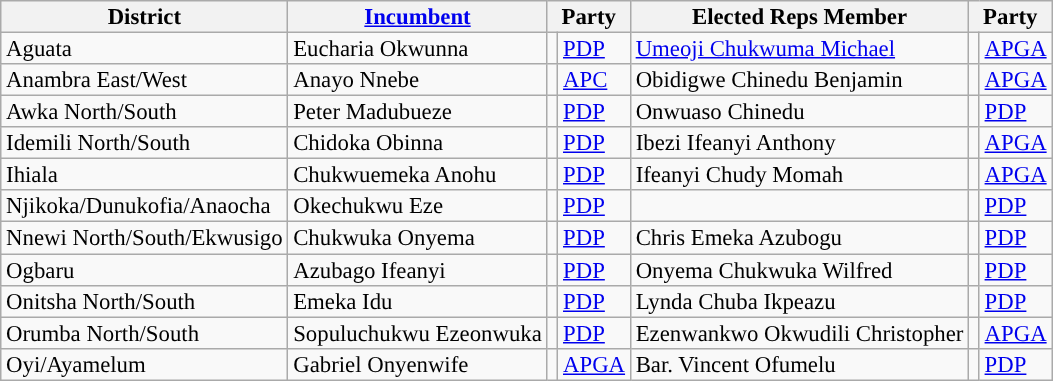<table class="sortable wikitable" style="font-size:95%;line-height:14px;">
<tr>
<th class="unsortable">District</th>
<th class="unsortable"><a href='#'>Incumbent</a></th>
<th colspan="2">Party</th>
<th class="unsortable">Elected Reps Member</th>
<th colspan="2">Party</th>
</tr>
<tr>
<td>Aguata</td>
<td>Eucharia Okwunna</td>
<td style="background-color:"></td>
<td><a href='#'>PDP</a></td>
<td><a href='#'>Umeoji Chukwuma Michael</a></td>
<td style="background-color:"></td>
<td><a href='#'>APGA</a></td>
</tr>
<tr>
<td>Anambra East/West</td>
<td>Anayo Nnebe</td>
<td style="background-color:"></td>
<td><a href='#'>APC</a></td>
<td>Obidigwe Chinedu Benjamin</td>
<td style="background-color:"></td>
<td><a href='#'>APGA</a></td>
</tr>
<tr>
<td>Awka North/South</td>
<td>Peter Madubueze</td>
<td style="background-color:"></td>
<td><a href='#'>PDP</a></td>
<td>Onwuaso Chinedu</td>
<td style="background-color:"></td>
<td><a href='#'>PDP</a></td>
</tr>
<tr>
<td>Idemili North/South</td>
<td>Chidoka Obinna</td>
<td style="background-color:"></td>
<td><a href='#'>PDP</a></td>
<td>Ibezi Ifeanyi Anthony</td>
<td style="background-color:"></td>
<td><a href='#'>APGA</a></td>
</tr>
<tr>
<td>Ihiala</td>
<td>Chukwuemeka Anohu</td>
<td style="background-color:"></td>
<td><a href='#'>PDP</a></td>
<td>Ifeanyi Chudy Momah</td>
<td style="background-color:"></td>
<td><a href='#'>APGA</a></td>
</tr>
<tr>
<td>Njikoka/Dunukofia/Anaocha</td>
<td>Okechukwu Eze</td>
<td style="background-color:"></td>
<td><a href='#'>PDP</a></td>
<td></td>
<td style="background-color:"></td>
<td><a href='#'>PDP</a></td>
</tr>
<tr>
<td>Nnewi North/South/Ekwusigo</td>
<td>Chukwuka Onyema</td>
<td style="background-color:"></td>
<td><a href='#'>PDP</a></td>
<td>Chris Emeka Azubogu</td>
<td style="background-color:"></td>
<td><a href='#'>PDP</a></td>
</tr>
<tr>
<td>Ogbaru</td>
<td>Azubago Ifeanyi</td>
<td style="background-color:"></td>
<td><a href='#'>PDP</a></td>
<td>Onyema Chukwuka Wilfred</td>
<td style="background-color:"></td>
<td><a href='#'>PDP</a></td>
</tr>
<tr>
<td>Onitsha North/South</td>
<td>Emeka Idu</td>
<td style="background-color:"></td>
<td><a href='#'>PDP</a></td>
<td>Lynda Chuba Ikpeazu</td>
<td style="background-color:"></td>
<td><a href='#'>PDP</a></td>
</tr>
<tr>
<td>Orumba North/South</td>
<td>Sopuluchukwu Ezeonwuka</td>
<td style="background-color:"></td>
<td><a href='#'>PDP</a></td>
<td>Ezenwankwo Okwudili Christopher</td>
<td style="background-color:"></td>
<td><a href='#'>APGA</a></td>
</tr>
<tr>
<td>Oyi/Ayamelum</td>
<td>Gabriel Onyenwife</td>
<td style="background-color:"></td>
<td><a href='#'>APGA</a></td>
<td>Bar. Vincent Ofumelu</td>
<td style="background-color:"></td>
<td><a href='#'>PDP</a></td>
</tr>
</table>
